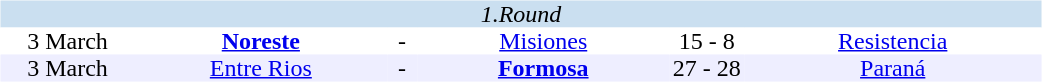<table width=700>
<tr>
<td width=700 valign="top"><br><table border=0 cellspacing=0 cellpadding=0 style="font-size: 100%; border-collapse: collapse;" width=100%>
<tr bgcolor="#CADFF0">
<td style="font-size:100%"; align="center" colspan="6"><em>1.Round</em></td>
</tr>
<tr align=center bgcolor=#FFFFFF>
<td width=90>3 March</td>
<td width=170><strong><a href='#'>Noreste</a></strong></td>
<td width=20>-</td>
<td width=170><a href='#'>Misiones</a></td>
<td width=50>15 - 8</td>
<td width=200><a href='#'>Resistencia</a></td>
</tr>
<tr align=center bgcolor=#EEEEFF>
<td width=90>3 March</td>
<td width=170><a href='#'>Entre Rios</a></td>
<td width=20>-</td>
<td width=170><strong><a href='#'>Formosa</a></strong></td>
<td width=50>27 - 28</td>
<td width=200><a href='#'>Paraná</a></td>
</tr>
</table>
</td>
</tr>
</table>
